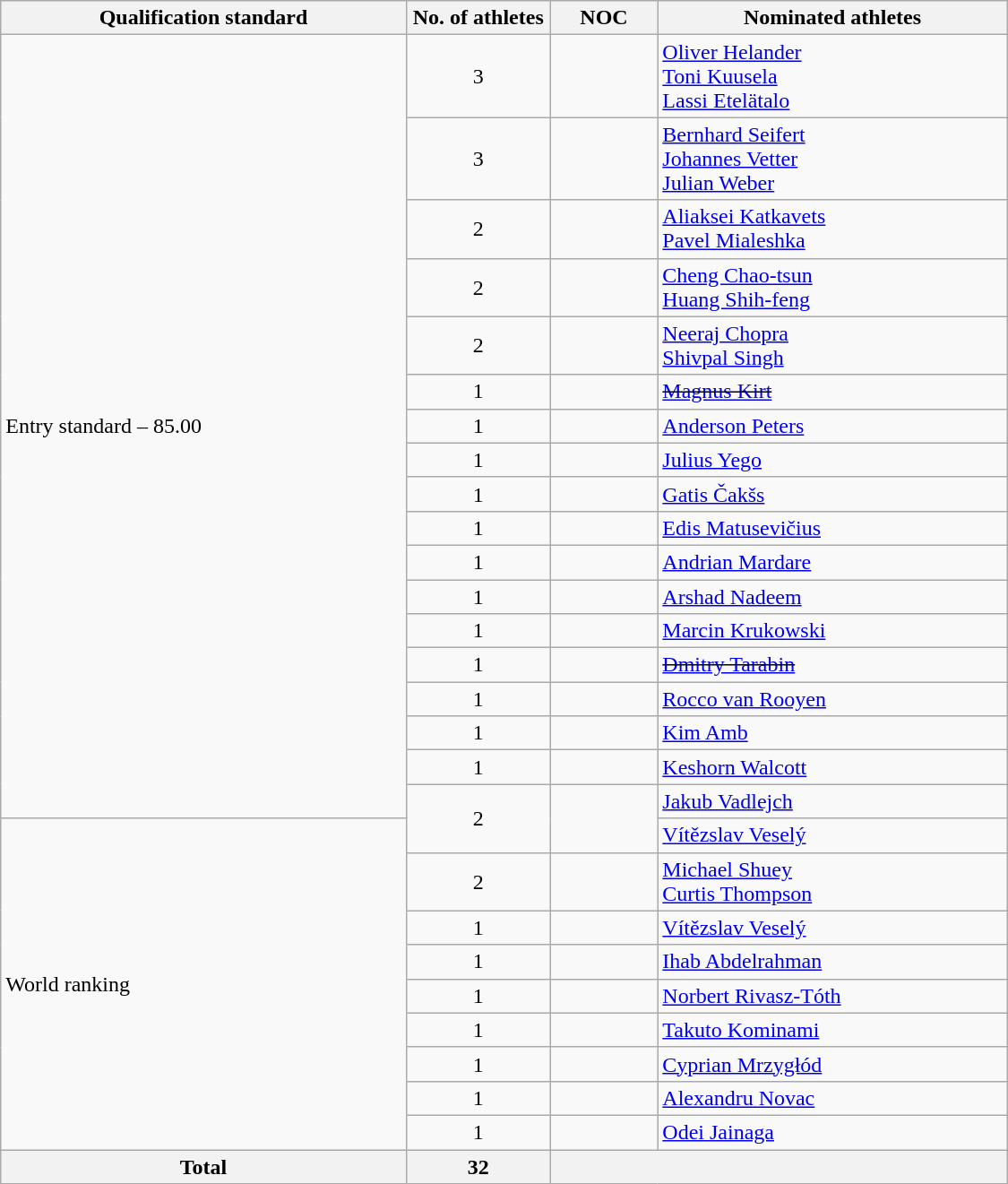<table class="wikitable" style="text-align:left; width:750px;">
<tr>
<th>Qualification standard</th>
<th width=100>No. of athletes</th>
<th>NOC</th>
<th>Nominated athletes</th>
</tr>
<tr>
<td rowspan="18">Entry standard – 85.00</td>
<td align=center>3</td>
<td></td>
<td><a href='#'>Oliver Helander</a><br><a href='#'>Toni Kuusela</a><br><a href='#'>Lassi Etelätalo</a></td>
</tr>
<tr>
<td align=center>3</td>
<td></td>
<td><a href='#'>Bernhard Seifert</a><br><a href='#'>Johannes Vetter</a><br><a href='#'>Julian Weber</a></td>
</tr>
<tr>
<td align=center>2</td>
<td></td>
<td><a href='#'>Aliaksei Katkavets</a><br><a href='#'>Pavel Mialeshka</a></td>
</tr>
<tr>
<td align=center>2</td>
<td></td>
<td><a href='#'>Cheng Chao-tsun</a><br><a href='#'>Huang Shih-feng</a></td>
</tr>
<tr>
<td align=center>2</td>
<td></td>
<td><a href='#'>Neeraj Chopra</a><br><a href='#'>Shivpal Singh</a></td>
</tr>
<tr>
<td align=center>1</td>
<td></td>
<td><s><a href='#'>Magnus Kirt</a></s></td>
</tr>
<tr>
<td align=center>1</td>
<td></td>
<td><a href='#'>Anderson Peters</a></td>
</tr>
<tr>
<td align=center>1</td>
<td></td>
<td><a href='#'>Julius Yego</a></td>
</tr>
<tr>
<td align=center>1</td>
<td></td>
<td><a href='#'>Gatis Čakšs</a></td>
</tr>
<tr>
<td align=center>1</td>
<td></td>
<td><a href='#'>Edis Matusevičius</a></td>
</tr>
<tr>
<td align=center>1</td>
<td></td>
<td><a href='#'>Andrian Mardare</a></td>
</tr>
<tr>
<td align=center>1</td>
<td></td>
<td><a href='#'>Arshad Nadeem</a></td>
</tr>
<tr>
<td align=center>1</td>
<td></td>
<td><a href='#'>Marcin Krukowski</a></td>
</tr>
<tr>
<td align=center>1</td>
<td><s></s></td>
<td><s><a href='#'>Dmitry Tarabin</a></s></td>
</tr>
<tr>
<td align="center">1</td>
<td></td>
<td><a href='#'>Rocco van Rooyen</a></td>
</tr>
<tr>
<td align="center">1</td>
<td></td>
<td><a href='#'>Kim Amb</a></td>
</tr>
<tr>
<td align=center>1</td>
<td></td>
<td><a href='#'>Keshorn Walcott</a></td>
</tr>
<tr>
<td rowspan="2" align="center">2</td>
<td rowspan="2"></td>
<td><a href='#'>Jakub Vadlejch</a></td>
</tr>
<tr>
<td rowspan="9">World ranking</td>
<td><a href='#'>Vítězslav Veselý</a></td>
</tr>
<tr>
<td align=center>2</td>
<td></td>
<td><a href='#'>Michael Shuey</a><br><a href='#'>Curtis Thompson</a></td>
</tr>
<tr>
<td align=center>1</td>
<td></td>
<td><a href='#'>Vítězslav Veselý</a></td>
</tr>
<tr>
<td align=center>1</td>
<td></td>
<td><a href='#'>Ihab Abdelrahman</a></td>
</tr>
<tr>
<td align=center>1</td>
<td></td>
<td><a href='#'>Norbert Rivasz-Tóth</a></td>
</tr>
<tr>
<td align=center>1</td>
<td></td>
<td><a href='#'>Takuto Kominami</a></td>
</tr>
<tr>
<td align=center>1</td>
<td></td>
<td><a href='#'>Cyprian Mrzygłód</a></td>
</tr>
<tr>
<td align=center>1</td>
<td></td>
<td><a href='#'>Alexandru Novac</a></td>
</tr>
<tr>
<td align=center>1</td>
<td></td>
<td><a href='#'>Odei Jainaga</a></td>
</tr>
<tr>
<th>Total</th>
<th>32</th>
<th colspan=2></th>
</tr>
</table>
